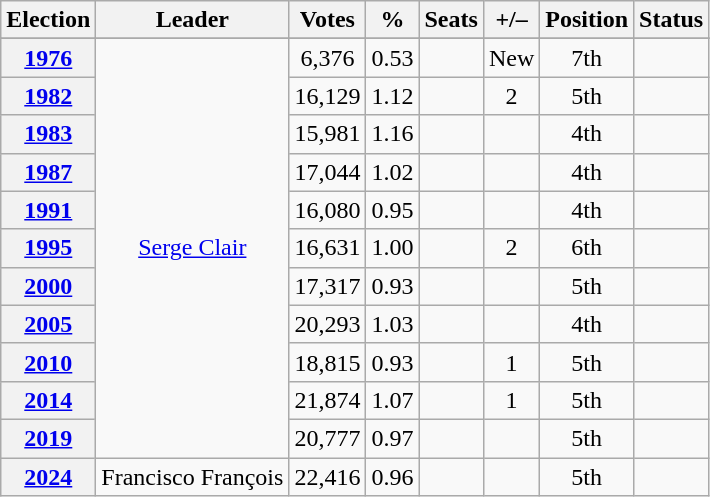<table class=wikitable style="text-align: center;">
<tr>
<th>Election</th>
<th>Leader</th>
<th>Votes</th>
<th>%</th>
<th>Seats</th>
<th>+/–</th>
<th>Position</th>
<th>Status</th>
</tr>
<tr>
</tr>
<tr>
<th><a href='#'>1976</a></th>
<td rowspan=11><a href='#'>Serge Clair</a></td>
<td>6,376</td>
<td>0.53</td>
<td></td>
<td>New</td>
<td> 7th</td>
<td></td>
</tr>
<tr>
<th><a href='#'>1982</a></th>
<td>16,129</td>
<td>1.12</td>
<td></td>
<td> 2</td>
<td> 5th</td>
<td></td>
</tr>
<tr>
<th><a href='#'>1983</a></th>
<td>15,981</td>
<td>1.16</td>
<td></td>
<td></td>
<td> 4th</td>
<td></td>
</tr>
<tr>
<th><a href='#'>1987</a></th>
<td>17,044</td>
<td>1.02</td>
<td></td>
<td></td>
<td> 4th</td>
<td></td>
</tr>
<tr>
<th><a href='#'>1991</a></th>
<td>16,080</td>
<td>0.95</td>
<td></td>
<td></td>
<td> 4th</td>
<td></td>
</tr>
<tr>
<th><a href='#'>1995</a></th>
<td>16,631</td>
<td>1.00</td>
<td></td>
<td> 2</td>
<td> 6th</td>
<td></td>
</tr>
<tr>
<th><a href='#'>2000</a></th>
<td>17,317</td>
<td>0.93</td>
<td></td>
<td></td>
<td> 5th</td>
<td></td>
</tr>
<tr>
<th><a href='#'>2005</a></th>
<td>20,293</td>
<td>1.03</td>
<td></td>
<td></td>
<td> 4th</td>
<td></td>
</tr>
<tr>
<th><a href='#'>2010</a></th>
<td>18,815</td>
<td>0.93</td>
<td></td>
<td> 1</td>
<td> 5th</td>
<td></td>
</tr>
<tr>
<th><a href='#'>2014</a></th>
<td>21,874</td>
<td>1.07</td>
<td></td>
<td> 1</td>
<td> 5th</td>
<td></td>
</tr>
<tr>
<th><a href='#'>2019</a></th>
<td>20,777</td>
<td>0.97</td>
<td></td>
<td></td>
<td> 5th</td>
<td></td>
</tr>
<tr>
<th><a href='#'>2024</a></th>
<td>Francisco François</td>
<td>22,416</td>
<td>0.96</td>
<td></td>
<td></td>
<td> 5th</td>
<td></td>
</tr>
</table>
